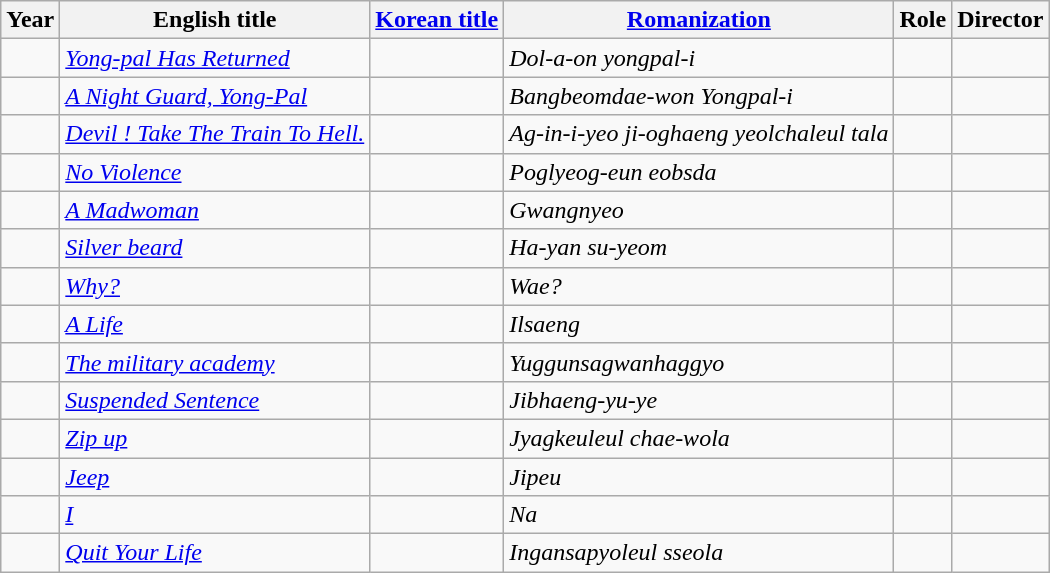<table class="wikitable">
<tr>
<th>Year</th>
<th>English title</th>
<th><a href='#'>Korean title</a></th>
<th><a href='#'>Romanization</a></th>
<th>Role</th>
<th>Director</th>
</tr>
<tr>
<td></td>
<td><em><a href='#'>Yong-pal Has Returned</a></em></td>
<td></td>
<td><em>Dol-a-on yongpal-i</em></td>
<td></td>
<td></td>
</tr>
<tr>
<td></td>
<td><em><a href='#'>A Night Guard, Yong-Pal</a></em></td>
<td></td>
<td><em>Bangbeomdae-won Yongpal-i</em></td>
<td></td>
<td></td>
</tr>
<tr>
<td></td>
<td><em><a href='#'>Devil ! Take The Train To Hell.</a></em></td>
<td></td>
<td><em>Ag-in-i-yeo ji-oghaeng yeolchaleul tala</em></td>
<td></td>
<td></td>
</tr>
<tr>
<td></td>
<td><em><a href='#'>No Violence</a></em></td>
<td></td>
<td><em>Poglyeog-eun eobsda</em></td>
<td></td>
<td></td>
</tr>
<tr>
<td></td>
<td><em><a href='#'>A Madwoman</a></em></td>
<td></td>
<td><em>Gwangnyeo</em></td>
<td></td>
<td></td>
</tr>
<tr>
<td></td>
<td><em><a href='#'>Silver beard</a></em></td>
<td></td>
<td><em>Ha-yan su-yeom</em></td>
<td></td>
<td></td>
</tr>
<tr>
<td></td>
<td><em><a href='#'>Why?</a></em></td>
<td></td>
<td><em>Wae?</em></td>
<td></td>
<td></td>
</tr>
<tr>
<td></td>
<td><em><a href='#'>A Life</a></em></td>
<td></td>
<td><em>Ilsaeng</em></td>
<td></td>
<td></td>
</tr>
<tr>
<td></td>
<td><em><a href='#'>The military academy</a></em></td>
<td></td>
<td><em>Yuggunsagwanhaggyo</em></td>
<td></td>
<td></td>
</tr>
<tr>
<td></td>
<td><em><a href='#'>Suspended Sentence</a></em></td>
<td></td>
<td><em>Jibhaeng-yu-ye</em></td>
<td></td>
<td></td>
</tr>
<tr>
<td></td>
<td><em><a href='#'>Zip up</a></em></td>
<td></td>
<td><em>Jyagkeuleul chae-wola</em></td>
<td></td>
<td></td>
</tr>
<tr>
<td></td>
<td><em><a href='#'>Jeep</a></em></td>
<td></td>
<td><em>Jipeu</em></td>
<td></td>
<td></td>
</tr>
<tr>
<td></td>
<td><em><a href='#'>I</a></em></td>
<td></td>
<td><em>Na</em></td>
<td></td>
<td></td>
</tr>
<tr>
<td></td>
<td><em><a href='#'>Quit Your Life</a></em></td>
<td></td>
<td><em>Ingansapyoleul sseola</em></td>
<td></td>
<td></td>
</tr>
</table>
